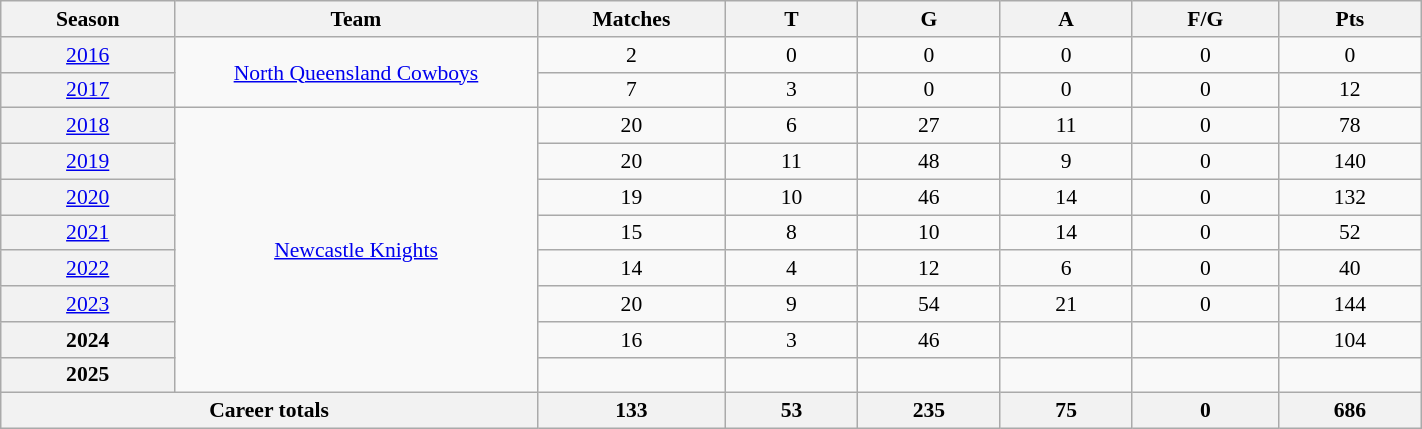<table class="wikitable sortable"  style="font-size:90%; text-align:center; width:75%;">
<tr>
<th width=2%>Season</th>
<th width=5%>Team</th>
<th width=2%>Matches</th>
<th width=2%>T</th>
<th width=2%>G</th>
<th width=2%>A</th>
<th width=2%>F/G</th>
<th width=2%>Pts</th>
</tr>
<tr>
<th scope="row" style="text-align:center; font-weight:normal"><a href='#'>2016</a></th>
<td rowspan="2"> <a href='#'>North Queensland Cowboys</a></td>
<td>2</td>
<td>0</td>
<td>0</td>
<td>0</td>
<td>0</td>
<td>0</td>
</tr>
<tr>
<th scope="row" style="text-align:center; font-weight:normal"><a href='#'>2017</a></th>
<td>7</td>
<td>3</td>
<td>0</td>
<td>0</td>
<td>0</td>
<td>12</td>
</tr>
<tr>
<th scope="row" style="text-align:center; font-weight:normal"><a href='#'>2018</a></th>
<td rowspan="8">  <a href='#'>Newcastle Knights</a></td>
<td>20</td>
<td>6</td>
<td>27</td>
<td>11</td>
<td>0</td>
<td>78</td>
</tr>
<tr>
<th scope="row" style="text-align:center; font-weight:normal"><a href='#'>2019</a></th>
<td>20</td>
<td>11</td>
<td>48</td>
<td>9</td>
<td>0</td>
<td>140</td>
</tr>
<tr>
<th scope="row" style="text-align:center; font-weight:normal"><a href='#'>2020</a></th>
<td>19</td>
<td>10</td>
<td>46</td>
<td>14</td>
<td>0</td>
<td>132</td>
</tr>
<tr>
<th scope="row" style="text-align:center; font-weight:normal"><a href='#'>2021</a></th>
<td>15</td>
<td>8</td>
<td>10</td>
<td>14</td>
<td>0</td>
<td>52</td>
</tr>
<tr>
<th scope="row" style="text-align:center; font-weight:normal"><a href='#'>2022</a></th>
<td>14</td>
<td>4</td>
<td>12</td>
<td>6</td>
<td>0</td>
<td>40</td>
</tr>
<tr>
<th scope="row" style="text-align:center; font-weight:normal"><a href='#'>2023</a></th>
<td>20</td>
<td>9</td>
<td>54</td>
<td>21</td>
<td>0</td>
<td>144</td>
</tr>
<tr>
<th>2024</th>
<td>16</td>
<td>3</td>
<td>46</td>
<td></td>
<td></td>
<td>104</td>
</tr>
<tr>
<th>2025</th>
<td></td>
<td></td>
<td></td>
<td></td>
<td></td>
<td></td>
</tr>
<tr class="sortbottom">
<th colspan="2">Career totals</th>
<th>133</th>
<th>53</th>
<th>235</th>
<th>75</th>
<th>0</th>
<th>686</th>
</tr>
</table>
